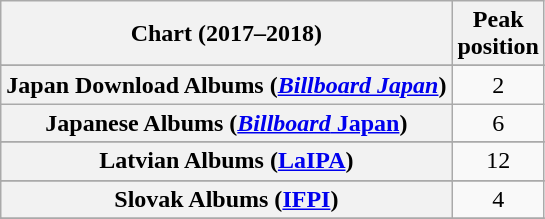<table class="wikitable sortable plainrowheaders" style="text-align:center">
<tr>
<th scope="col">Chart (2017–2018)</th>
<th scope="col">Peak<br>position</th>
</tr>
<tr>
</tr>
<tr>
</tr>
<tr>
</tr>
<tr>
</tr>
<tr>
</tr>
<tr>
</tr>
<tr>
</tr>
<tr>
</tr>
<tr>
</tr>
<tr>
</tr>
<tr>
</tr>
<tr>
</tr>
<tr>
</tr>
<tr>
<th scope="row">Japan Download Albums (<em><a href='#'>Billboard Japan</a></em>)</th>
<td>2</td>
</tr>
<tr>
<th scope="row">Japanese Albums (<a href='#'><em>Billboard</em> Japan</a>)</th>
<td>6</td>
</tr>
<tr>
</tr>
<tr>
<th scope="row">Latvian Albums (<a href='#'>LaIPA</a>)</th>
<td>12</td>
</tr>
<tr>
</tr>
<tr>
</tr>
<tr>
</tr>
<tr>
</tr>
<tr>
</tr>
<tr>
<th scope="row">Slovak Albums (<a href='#'>IFPI</a>)</th>
<td>4</td>
</tr>
<tr>
</tr>
<tr>
</tr>
<tr>
</tr>
<tr>
</tr>
<tr>
</tr>
<tr>
</tr>
</table>
